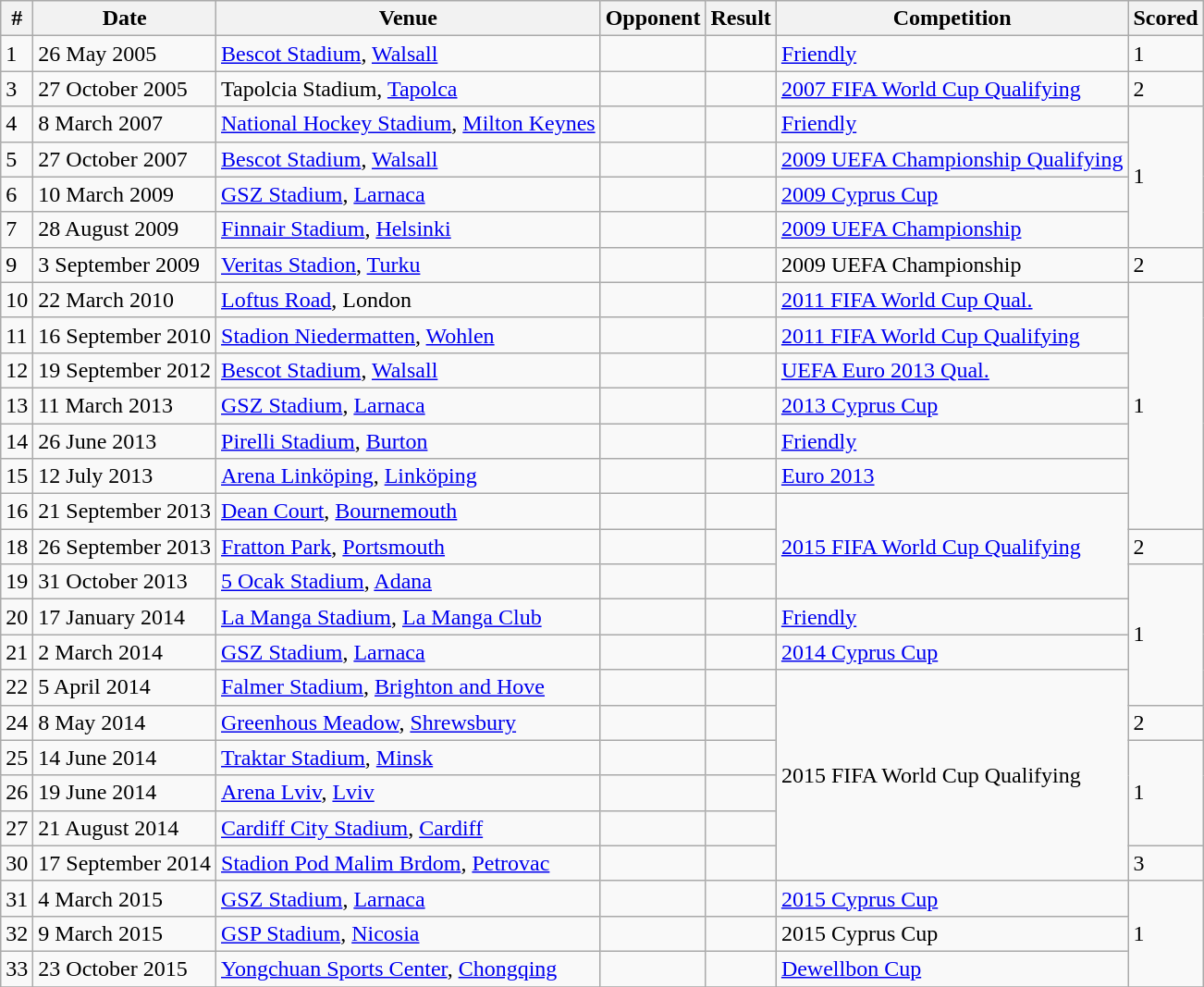<table class="wikitable">
<tr>
<th>#</th>
<th>Date</th>
<th>Venue</th>
<th>Opponent</th>
<th>Result</th>
<th>Competition</th>
<th>Scored</th>
</tr>
<tr>
<td>1</td>
<td>26 May 2005</td>
<td><a href='#'>Bescot Stadium</a>, <a href='#'>Walsall</a></td>
<td></td>
<td></td>
<td><a href='#'>Friendly</a></td>
<td>1</td>
</tr>
<tr>
<td>3</td>
<td>27 October 2005</td>
<td>Tapolcia Stadium, <a href='#'>Tapolca</a></td>
<td></td>
<td></td>
<td><a href='#'>2007 FIFA World Cup Qualifying</a></td>
<td>2</td>
</tr>
<tr>
<td>4</td>
<td>8 March 2007</td>
<td><a href='#'>National Hockey Stadium</a>, <a href='#'>Milton Keynes</a></td>
<td></td>
<td></td>
<td><a href='#'>Friendly</a></td>
<td rowspan="4">1</td>
</tr>
<tr>
<td>5</td>
<td>27 October 2007</td>
<td><a href='#'>Bescot Stadium</a>, <a href='#'>Walsall</a></td>
<td></td>
<td></td>
<td><a href='#'>2009 UEFA Championship Qualifying</a></td>
</tr>
<tr>
<td>6</td>
<td>10 March 2009</td>
<td><a href='#'>GSZ Stadium</a>, <a href='#'>Larnaca</a></td>
<td></td>
<td></td>
<td><a href='#'>2009 Cyprus Cup</a></td>
</tr>
<tr>
<td>7</td>
<td>28 August 2009</td>
<td><a href='#'>Finnair Stadium</a>, <a href='#'>Helsinki</a></td>
<td></td>
<td></td>
<td><a href='#'>2009 UEFA Championship</a></td>
</tr>
<tr>
<td>9</td>
<td>3 September 2009</td>
<td><a href='#'>Veritas Stadion</a>, <a href='#'>Turku</a></td>
<td></td>
<td></td>
<td>2009 UEFA Championship</td>
<td>2</td>
</tr>
<tr>
<td>10</td>
<td>22 March 2010</td>
<td><a href='#'>Loftus Road</a>, London</td>
<td></td>
<td></td>
<td><a href='#'>2011 FIFA World Cup Qual.</a></td>
<td rowspan="7">1</td>
</tr>
<tr>
<td>11</td>
<td>16 September 2010</td>
<td><a href='#'>Stadion Niedermatten</a>, <a href='#'>Wohlen</a></td>
<td></td>
<td></td>
<td><a href='#'>2011 FIFA World Cup Qualifying</a></td>
</tr>
<tr>
<td>12</td>
<td>19 September 2012</td>
<td><a href='#'>Bescot Stadium</a>, <a href='#'>Walsall</a></td>
<td></td>
<td></td>
<td><a href='#'>UEFA Euro 2013 Qual.</a></td>
</tr>
<tr>
<td>13</td>
<td>11 March 2013</td>
<td><a href='#'>GSZ Stadium</a>, <a href='#'>Larnaca</a></td>
<td></td>
<td></td>
<td><a href='#'>2013 Cyprus Cup</a></td>
</tr>
<tr>
<td>14</td>
<td>26 June 2013</td>
<td><a href='#'>Pirelli Stadium</a>, <a href='#'>Burton</a></td>
<td></td>
<td></td>
<td><a href='#'>Friendly</a></td>
</tr>
<tr>
<td>15</td>
<td>12 July 2013</td>
<td><a href='#'>Arena Linköping</a>, <a href='#'>Linköping</a></td>
<td></td>
<td></td>
<td><a href='#'>Euro 2013</a></td>
</tr>
<tr>
<td>16</td>
<td>21 September 2013</td>
<td><a href='#'>Dean Court</a>, <a href='#'>Bournemouth</a></td>
<td></td>
<td></td>
<td rowspan="3"><a href='#'>2015 FIFA World Cup Qualifying</a></td>
</tr>
<tr>
<td>18</td>
<td>26 September 2013</td>
<td><a href='#'>Fratton Park</a>, <a href='#'>Portsmouth</a></td>
<td></td>
<td></td>
<td>2</td>
</tr>
<tr>
<td>19</td>
<td>31 October 2013</td>
<td><a href='#'>5 Ocak Stadium</a>, <a href='#'>Adana</a></td>
<td></td>
<td></td>
<td rowspan="4">1</td>
</tr>
<tr>
<td>20</td>
<td>17 January 2014</td>
<td><a href='#'>La Manga Stadium</a>, <a href='#'>La Manga Club</a></td>
<td></td>
<td></td>
<td><a href='#'>Friendly</a></td>
</tr>
<tr>
<td>21</td>
<td>2 March 2014</td>
<td><a href='#'>GSZ Stadium</a>, <a href='#'>Larnaca</a></td>
<td></td>
<td></td>
<td><a href='#'>2014 Cyprus Cup</a></td>
</tr>
<tr>
<td>22</td>
<td>5 April 2014</td>
<td><a href='#'>Falmer Stadium</a>, <a href='#'>Brighton and Hove</a></td>
<td></td>
<td></td>
<td rowspan="6">2015 FIFA World Cup Qualifying</td>
</tr>
<tr>
<td>24</td>
<td>8 May 2014</td>
<td><a href='#'>Greenhous Meadow</a>, <a href='#'>Shrewsbury</a></td>
<td></td>
<td></td>
<td>2</td>
</tr>
<tr>
<td>25</td>
<td>14 June 2014</td>
<td><a href='#'>Traktar Stadium</a>, <a href='#'>Minsk</a></td>
<td></td>
<td></td>
<td rowspan="3">1</td>
</tr>
<tr>
<td>26</td>
<td>19 June 2014</td>
<td><a href='#'>Arena Lviv</a>, <a href='#'>Lviv</a></td>
<td></td>
<td></td>
</tr>
<tr>
<td>27</td>
<td>21 August 2014</td>
<td><a href='#'>Cardiff City Stadium</a>, <a href='#'>Cardiff</a></td>
<td></td>
<td></td>
</tr>
<tr>
<td>30</td>
<td>17 September 2014</td>
<td><a href='#'>Stadion Pod Malim Brdom</a>, <a href='#'>Petrovac</a></td>
<td></td>
<td></td>
<td>3</td>
</tr>
<tr>
<td>31</td>
<td>4 March 2015</td>
<td><a href='#'>GSZ Stadium</a>, <a href='#'>Larnaca</a></td>
<td></td>
<td></td>
<td><a href='#'>2015 Cyprus Cup</a></td>
<td rowspan="3">1</td>
</tr>
<tr>
<td>32</td>
<td>9 March 2015</td>
<td><a href='#'>GSP Stadium</a>, <a href='#'>Nicosia</a></td>
<td></td>
<td></td>
<td>2015 Cyprus Cup</td>
</tr>
<tr>
<td>33</td>
<td>23 October 2015</td>
<td><a href='#'>Yongchuan Sports Center</a>, <a href='#'>Chongqing</a></td>
<td></td>
<td></td>
<td><a href='#'>Dewellbon Cup</a></td>
</tr>
<tr>
</tr>
</table>
